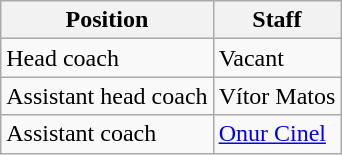<table class="wikitable" style="text-align:center">
<tr>
<th>Position</th>
<th>Staff</th>
</tr>
<tr>
<td style="text-align:left">Head coach</td>
<td style="text-align:left"> Vacant</td>
</tr>
<tr>
<td style="text-align:left">Assistant head coach</td>
<td style="text-align:left"> Vítor Matos</td>
</tr>
<tr>
<td style="text-align:left">Assistant coach</td>
<td style="text-align:left"> <a href='#'>Onur Cinel</a></td>
</tr>
</table>
